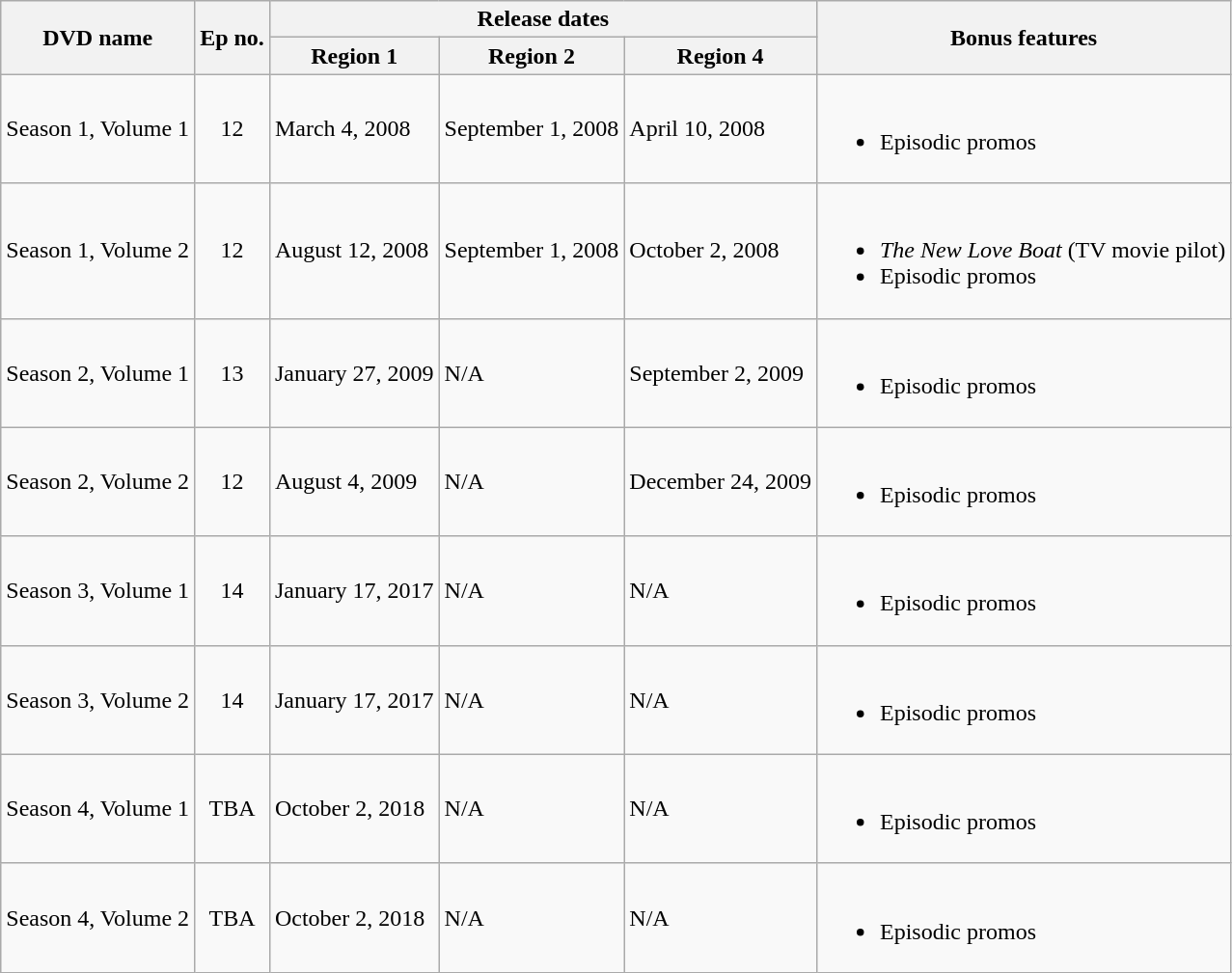<table class="wikitable">
<tr>
<th rowspan="2">DVD name</th>
<th rowspan="2">Ep no.</th>
<th colspan="3">Release dates</th>
<th rowspan="2">Bonus features</th>
</tr>
<tr>
<th>Region 1</th>
<th>Region 2</th>
<th>Region 4</th>
</tr>
<tr>
<td>Season 1, Volume 1</td>
<td style="text-align:center;">12</td>
<td>March 4, 2008</td>
<td>September 1, 2008</td>
<td>April 10, 2008</td>
<td><br><ul><li>Episodic promos</li></ul></td>
</tr>
<tr>
<td>Season 1, Volume 2</td>
<td style="text-align:center;">12</td>
<td>August 12, 2008</td>
<td>September 1, 2008</td>
<td>October 2, 2008</td>
<td><br><ul><li><em>The New Love Boat</em> (TV movie pilot)</li><li>Episodic promos</li></ul></td>
</tr>
<tr>
<td>Season 2, Volume 1</td>
<td style="text-align:center;">13</td>
<td>January 27, 2009</td>
<td>N/A</td>
<td>September 2, 2009</td>
<td><br><ul><li>Episodic promos</li></ul></td>
</tr>
<tr>
<td>Season 2, Volume 2</td>
<td style="text-align:center;">12</td>
<td>August 4, 2009</td>
<td>N/A</td>
<td>December 24, 2009</td>
<td><br><ul><li>Episodic promos</li></ul></td>
</tr>
<tr>
<td>Season 3, Volume 1</td>
<td style="text-align:center;">14</td>
<td>January 17, 2017</td>
<td>N/A</td>
<td>N/A</td>
<td><br><ul><li>Episodic promos</li></ul></td>
</tr>
<tr>
<td>Season 3, Volume 2</td>
<td style="text-align:center;">14</td>
<td>January 17, 2017</td>
<td>N/A</td>
<td>N/A</td>
<td><br><ul><li>Episodic promos</li></ul></td>
</tr>
<tr>
<td>Season 4, Volume 1</td>
<td style="text-align:center;">TBA</td>
<td>October 2, 2018</td>
<td>N/A</td>
<td>N/A</td>
<td><br><ul><li>Episodic promos</li></ul></td>
</tr>
<tr>
<td>Season 4, Volume 2</td>
<td style="text-align:center;">TBA</td>
<td>October 2, 2018</td>
<td>N/A</td>
<td>N/A</td>
<td><br><ul><li>Episodic promos</li></ul></td>
</tr>
</table>
